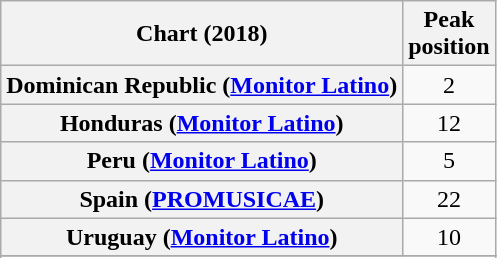<table class="wikitable plainrowheaders sortable" style="text-align:center">
<tr>
<th scope="col">Chart (2018)</th>
<th scope="col">Peak<br> position</th>
</tr>
<tr>
<th scope="row">Dominican Republic (<a href='#'>Monitor Latino</a>)</th>
<td>2</td>
</tr>
<tr>
<th scope="row">Honduras (<a href='#'>Monitor Latino</a>)</th>
<td>12</td>
</tr>
<tr>
<th scope="row">Peru (<a href='#'>Monitor Latino</a>)</th>
<td>5</td>
</tr>
<tr>
<th scope="row">Spain (<a href='#'>PROMUSICAE</a>)</th>
<td>22</td>
</tr>
<tr>
<th scope="row">Uruguay (<a href='#'>Monitor Latino</a>)</th>
<td>10</td>
</tr>
<tr>
</tr>
<tr>
</tr>
<tr>
</tr>
<tr>
</tr>
<tr>
</tr>
</table>
